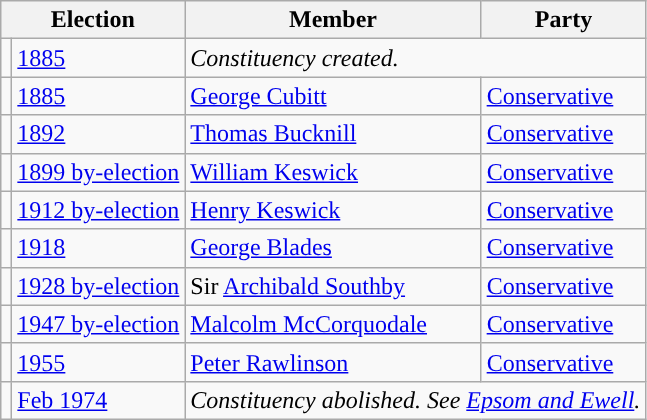<table class="wikitable">
<tr>
<th colspan="2">Election</th>
<th>Member</th>
<th>Party</th>
</tr>
<tr>
<td></td>
<td><a href='#'>1885</a></td>
<td colspan="2"><em>Constituency created.</em></td>
</tr>
<tr>
<td style="color:inherit;background-color: "></td>
<td><a href='#'>1885</a></td>
<td><a href='#'>George Cubitt</a></td>
<td><a href='#'>Conservative</a></td>
</tr>
<tr>
<td style="color:inherit;background-color: "></td>
<td><a href='#'>1892</a></td>
<td><a href='#'>Thomas Bucknill</a></td>
<td><a href='#'>Conservative</a></td>
</tr>
<tr>
<td style="color:inherit;background-color: "></td>
<td><a href='#'>1899 by-election</a></td>
<td><a href='#'>William Keswick</a></td>
<td><a href='#'>Conservative</a></td>
</tr>
<tr>
<td style="color:inherit;background-color: "></td>
<td><a href='#'>1912 by-election</a></td>
<td><a href='#'>Henry Keswick</a></td>
<td><a href='#'>Conservative</a></td>
</tr>
<tr>
<td style="color:inherit;background-color: "></td>
<td><a href='#'>1918</a></td>
<td><a href='#'>George Blades</a></td>
<td><a href='#'>Conservative</a></td>
</tr>
<tr>
<td style="color:inherit;background-color: "></td>
<td><a href='#'>1928 by-election</a></td>
<td>Sir <a href='#'>Archibald Southby</a></td>
<td><a href='#'>Conservative</a></td>
</tr>
<tr>
<td style="color:inherit;background-color: "></td>
<td><a href='#'>1947 by-election</a></td>
<td><a href='#'>Malcolm McCorquodale</a></td>
<td><a href='#'>Conservative</a></td>
</tr>
<tr>
<td style="color:inherit;background-color: "></td>
<td><a href='#'>1955</a></td>
<td><a href='#'>Peter Rawlinson</a></td>
<td><a href='#'>Conservative</a></td>
</tr>
<tr>
<td></td>
<td><a href='#'>Feb 1974</a></td>
<td colspan="2"><em>Constituency abolished. See <a href='#'>Epsom and Ewell</a>.</em></td>
</tr>
</table>
